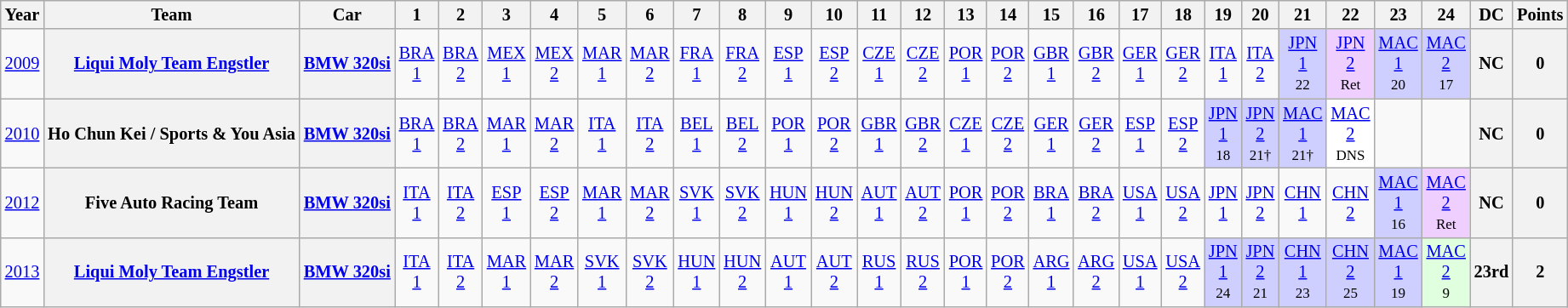<table class="wikitable" style="text-align:center; font-size:85%">
<tr>
<th>Year</th>
<th>Team</th>
<th>Car</th>
<th>1</th>
<th>2</th>
<th>3</th>
<th>4</th>
<th>5</th>
<th>6</th>
<th>7</th>
<th>8</th>
<th>9</th>
<th>10</th>
<th>11</th>
<th>12</th>
<th>13</th>
<th>14</th>
<th>15</th>
<th>16</th>
<th>17</th>
<th>18</th>
<th>19</th>
<th>20</th>
<th>21</th>
<th>22</th>
<th>23</th>
<th>24</th>
<th>DC</th>
<th>Points</th>
</tr>
<tr>
<td><a href='#'>2009</a></td>
<th><a href='#'>Liqui Moly Team Engstler</a></th>
<th><a href='#'>BMW 320si</a></th>
<td><a href='#'>BRA<br>1</a></td>
<td><a href='#'>BRA<br>2</a></td>
<td><a href='#'>MEX<br>1</a></td>
<td><a href='#'>MEX<br>2</a></td>
<td><a href='#'>MAR<br>1</a></td>
<td><a href='#'>MAR<br>2</a></td>
<td><a href='#'>FRA<br>1</a></td>
<td><a href='#'>FRA<br>2</a></td>
<td><a href='#'>ESP<br>1</a></td>
<td><a href='#'>ESP<br>2</a></td>
<td><a href='#'>CZE<br>1</a></td>
<td><a href='#'>CZE<br>2</a></td>
<td><a href='#'>POR<br>1</a></td>
<td><a href='#'>POR<br>2</a></td>
<td><a href='#'>GBR<br>1</a></td>
<td><a href='#'>GBR<br>2</a></td>
<td><a href='#'>GER<br>1</a></td>
<td><a href='#'>GER<br>2</a></td>
<td><a href='#'>ITA<br>1</a></td>
<td><a href='#'>ITA<br>2</a></td>
<td style="background:#cfcfff;"><a href='#'>JPN<br>1</a><br><small>22</small></td>
<td style="background:#efcfff;"><a href='#'>JPN<br>2</a><br><small>Ret</small></td>
<td style="background:#cfcfff;"><a href='#'>MAC<br>1</a><br><small>20</small></td>
<td style="background:#cfcfff;"><a href='#'>MAC<br>2</a><br><small>17</small></td>
<th>NC</th>
<th>0</th>
</tr>
<tr>
<td><a href='#'>2010</a></td>
<th>Ho Chun Kei / Sports & You Asia</th>
<th><a href='#'>BMW 320si</a></th>
<td><a href='#'>BRA<br>1</a></td>
<td><a href='#'>BRA<br>2</a></td>
<td><a href='#'>MAR<br>1</a></td>
<td><a href='#'>MAR<br>2</a></td>
<td><a href='#'>ITA<br>1</a></td>
<td><a href='#'>ITA<br>2</a></td>
<td><a href='#'>BEL<br>1</a></td>
<td><a href='#'>BEL<br>2</a></td>
<td><a href='#'>POR<br>1</a></td>
<td><a href='#'>POR<br>2</a></td>
<td><a href='#'>GBR<br>1</a></td>
<td><a href='#'>GBR<br>2</a></td>
<td><a href='#'>CZE<br>1</a></td>
<td><a href='#'>CZE<br>2</a></td>
<td><a href='#'>GER<br>1</a></td>
<td><a href='#'>GER<br>2</a></td>
<td><a href='#'>ESP<br>1</a></td>
<td><a href='#'>ESP<br>2</a></td>
<td style="background:#cfcfff;"><a href='#'>JPN<br>1</a><br><small>18</small></td>
<td style="background:#cfcfff;"><a href='#'>JPN<br>2</a><br><small>21†</small></td>
<td style="background:#cfcfff;"><a href='#'>MAC<br>1</a><br><small>21†</small></td>
<td style="background:#ffffff;"><a href='#'>MAC<br>2</a><br><small>DNS</small></td>
<td></td>
<td></td>
<th>NC</th>
<th>0</th>
</tr>
<tr>
<td><a href='#'>2012</a></td>
<th>Five Auto Racing Team</th>
<th><a href='#'>BMW 320si</a></th>
<td><a href='#'>ITA<br>1</a></td>
<td><a href='#'>ITA<br>2</a></td>
<td><a href='#'>ESP<br>1</a></td>
<td><a href='#'>ESP<br>2</a></td>
<td><a href='#'>MAR<br>1</a></td>
<td><a href='#'>MAR<br>2</a></td>
<td><a href='#'>SVK<br>1</a></td>
<td><a href='#'>SVK<br>2</a></td>
<td><a href='#'>HUN<br>1</a></td>
<td><a href='#'>HUN<br>2</a></td>
<td><a href='#'>AUT<br>1</a></td>
<td><a href='#'>AUT<br>2</a></td>
<td><a href='#'>POR<br>1</a></td>
<td><a href='#'>POR<br>2</a></td>
<td><a href='#'>BRA<br>1</a></td>
<td><a href='#'>BRA<br>2</a></td>
<td><a href='#'>USA<br>1</a></td>
<td><a href='#'>USA<br>2</a></td>
<td><a href='#'>JPN<br>1</a></td>
<td><a href='#'>JPN<br>2</a></td>
<td><a href='#'>CHN<br>1</a></td>
<td><a href='#'>CHN<br>2</a></td>
<td style="background:#cfcfff;"><a href='#'>MAC<br>1</a><br><small>16</small></td>
<td style="background:#efcfff;"><a href='#'>MAC<br>2</a><br><small>Ret</small></td>
<th>NC</th>
<th>0</th>
</tr>
<tr>
<td><a href='#'>2013</a></td>
<th><a href='#'>Liqui Moly Team Engstler</a></th>
<th><a href='#'>BMW 320si</a></th>
<td><a href='#'>ITA<br>1</a></td>
<td><a href='#'>ITA<br>2</a></td>
<td><a href='#'>MAR<br>1</a></td>
<td><a href='#'>MAR<br>2</a></td>
<td><a href='#'>SVK<br>1</a></td>
<td><a href='#'>SVK<br>2</a></td>
<td><a href='#'>HUN<br>1</a></td>
<td><a href='#'>HUN<br>2</a></td>
<td><a href='#'>AUT<br>1</a></td>
<td><a href='#'>AUT<br>2</a></td>
<td><a href='#'>RUS<br>1</a></td>
<td><a href='#'>RUS<br>2</a></td>
<td><a href='#'>POR<br>1</a></td>
<td><a href='#'>POR<br>2</a></td>
<td><a href='#'>ARG<br>1</a></td>
<td><a href='#'>ARG<br>2</a></td>
<td><a href='#'>USA<br>1</a></td>
<td><a href='#'>USA<br>2</a></td>
<td style="background:#cfcfff;"><a href='#'>JPN<br>1</a><br><small>24</small></td>
<td style="background:#cfcfff;"><a href='#'>JPN<br>2</a><br><small>21</small></td>
<td style="background:#cfcfff;"><a href='#'>CHN<br>1</a><br><small>23</small></td>
<td style="background:#cfcfff;"><a href='#'>CHN<br>2</a><br><small>25</small></td>
<td style="background:#cfcfff;"><a href='#'>MAC<br>1</a><br><small>19</small></td>
<td style="background:#dfffdf;"><a href='#'>MAC<br>2</a><br><small>9</small></td>
<th>23rd</th>
<th>2</th>
</tr>
</table>
